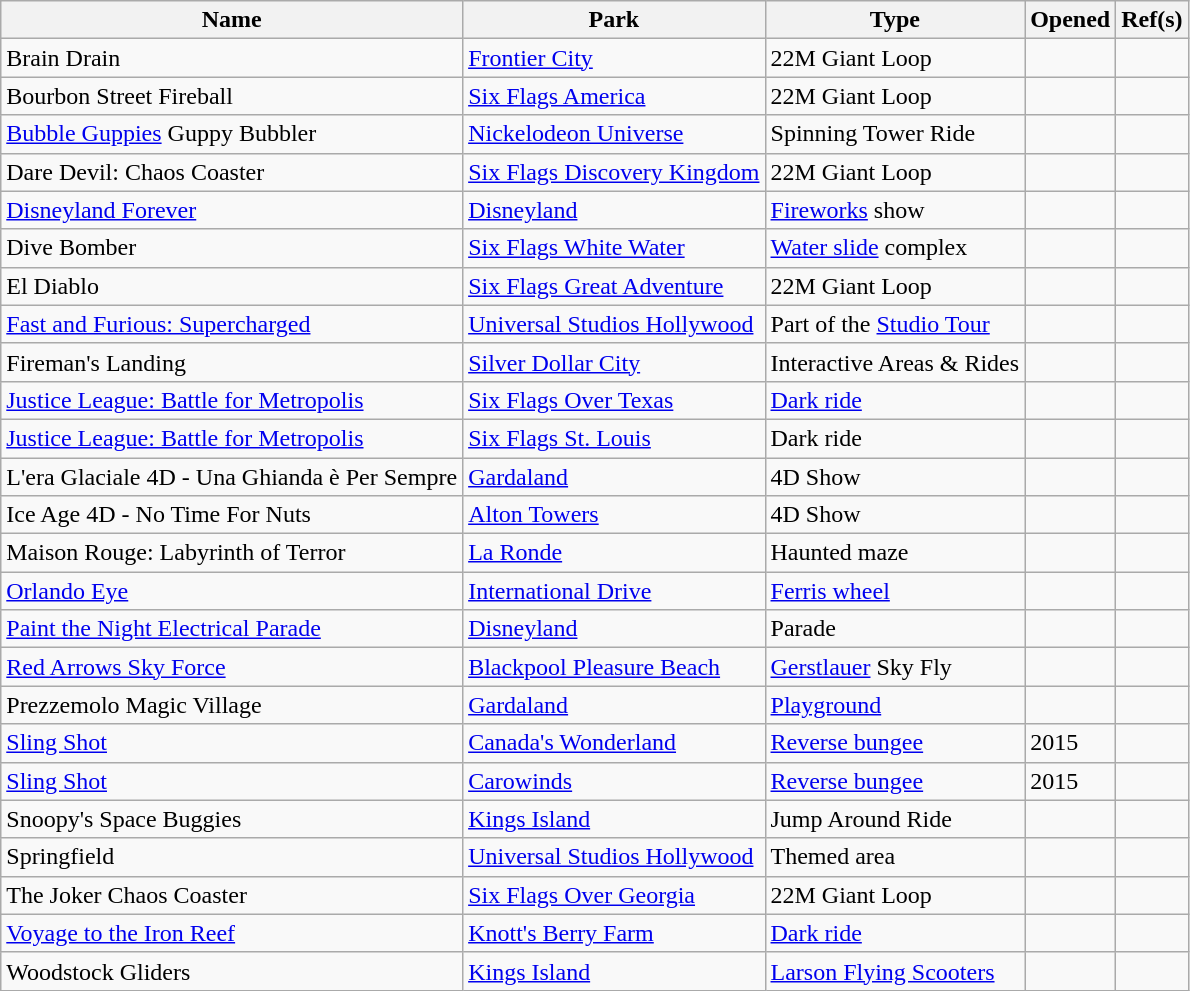<table class="wikitable sortable">
<tr>
<th>Name</th>
<th>Park</th>
<th>Type</th>
<th>Opened</th>
<th class="unsortable">Ref(s)</th>
</tr>
<tr>
<td>Brain Drain</td>
<td><a href='#'>Frontier City</a></td>
<td>22M Giant Loop</td>
<td></td>
<td></td>
</tr>
<tr>
<td>Bourbon Street Fireball</td>
<td><a href='#'>Six Flags America</a></td>
<td>22M Giant Loop</td>
<td></td>
<td></td>
</tr>
<tr>
<td><a href='#'>Bubble Guppies</a> Guppy Bubbler</td>
<td><a href='#'>Nickelodeon Universe</a></td>
<td>Spinning Tower Ride</td>
<td></td>
<td></td>
</tr>
<tr>
<td>Dare Devil: Chaos Coaster</td>
<td><a href='#'>Six Flags Discovery Kingdom</a></td>
<td>22M Giant Loop</td>
<td></td>
<td></td>
</tr>
<tr>
<td><a href='#'>Disneyland Forever</a></td>
<td><a href='#'>Disneyland</a></td>
<td><a href='#'>Fireworks</a> show</td>
<td></td>
<td></td>
</tr>
<tr>
<td>Dive Bomber</td>
<td><a href='#'>Six Flags White Water</a></td>
<td><a href='#'>Water slide</a> complex</td>
<td></td>
<td></td>
</tr>
<tr>
<td>El Diablo</td>
<td><a href='#'>Six Flags Great Adventure</a></td>
<td>22M Giant Loop</td>
<td></td>
<td></td>
</tr>
<tr>
<td><a href='#'>Fast and Furious: Supercharged</a></td>
<td><a href='#'>Universal Studios Hollywood</a></td>
<td>Part of the <a href='#'>Studio Tour</a></td>
<td></td>
<td></td>
</tr>
<tr>
<td>Fireman's Landing</td>
<td><a href='#'>Silver Dollar City</a></td>
<td>Interactive Areas & Rides</td>
<td></td>
<td></td>
</tr>
<tr>
<td><a href='#'>Justice League: Battle for Metropolis</a></td>
<td><a href='#'>Six Flags Over Texas</a></td>
<td><a href='#'>Dark ride</a></td>
<td></td>
<td></td>
</tr>
<tr>
<td><a href='#'>Justice League: Battle for Metropolis</a></td>
<td><a href='#'>Six Flags St. Louis</a></td>
<td>Dark ride</td>
<td></td>
<td></td>
</tr>
<tr>
<td>L'era Glaciale 4D - Una Ghianda è Per Sempre</td>
<td><a href='#'>Gardaland</a></td>
<td>4D Show</td>
<td></td>
<td></td>
</tr>
<tr>
<td>Ice Age 4D - No Time For Nuts</td>
<td><a href='#'>Alton Towers</a></td>
<td>4D Show</td>
<td></td>
<td></td>
</tr>
<tr>
<td>Maison Rouge: Labyrinth of Terror</td>
<td><a href='#'>La Ronde</a></td>
<td>Haunted maze</td>
<td></td>
<td></td>
</tr>
<tr>
<td><a href='#'>Orlando Eye</a></td>
<td><a href='#'>International Drive</a></td>
<td><a href='#'>Ferris wheel</a></td>
<td></td>
<td></td>
</tr>
<tr>
<td><a href='#'>Paint the Night Electrical Parade</a></td>
<td><a href='#'>Disneyland</a></td>
<td>Parade</td>
<td></td>
<td></td>
</tr>
<tr>
<td><a href='#'>Red Arrows Sky Force</a></td>
<td><a href='#'>Blackpool Pleasure Beach</a></td>
<td><a href='#'>Gerstlauer</a> Sky Fly</td>
<td></td>
<td></td>
</tr>
<tr>
<td>Prezzemolo Magic Village</td>
<td><a href='#'>Gardaland</a></td>
<td><a href='#'>Playground</a></td>
<td></td>
<td></td>
</tr>
<tr>
<td><a href='#'>Sling Shot</a></td>
<td><a href='#'>Canada's Wonderland</a></td>
<td><a href='#'>Reverse bungee</a></td>
<td>2015</td>
<td></td>
</tr>
<tr>
<td><a href='#'>Sling Shot</a></td>
<td><a href='#'>Carowinds</a></td>
<td><a href='#'>Reverse bungee</a></td>
<td>2015</td>
<td></td>
</tr>
<tr>
<td>Snoopy's Space Buggies</td>
<td><a href='#'>Kings Island</a></td>
<td>Jump Around Ride</td>
<td></td>
<td></td>
</tr>
<tr>
<td>Springfield</td>
<td><a href='#'>Universal Studios Hollywood</a></td>
<td>Themed area</td>
<td></td>
<td></td>
</tr>
<tr>
<td>The Joker Chaos Coaster</td>
<td><a href='#'>Six Flags Over Georgia</a></td>
<td>22M Giant Loop</td>
<td></td>
<td></td>
</tr>
<tr>
<td><a href='#'>Voyage to the Iron Reef</a></td>
<td><a href='#'>Knott's Berry Farm</a></td>
<td><a href='#'>Dark ride</a></td>
<td></td>
<td></td>
</tr>
<tr>
<td>Woodstock Gliders</td>
<td><a href='#'>Kings Island</a></td>
<td><a href='#'>Larson Flying Scooters</a></td>
<td></td>
<td></td>
</tr>
</table>
